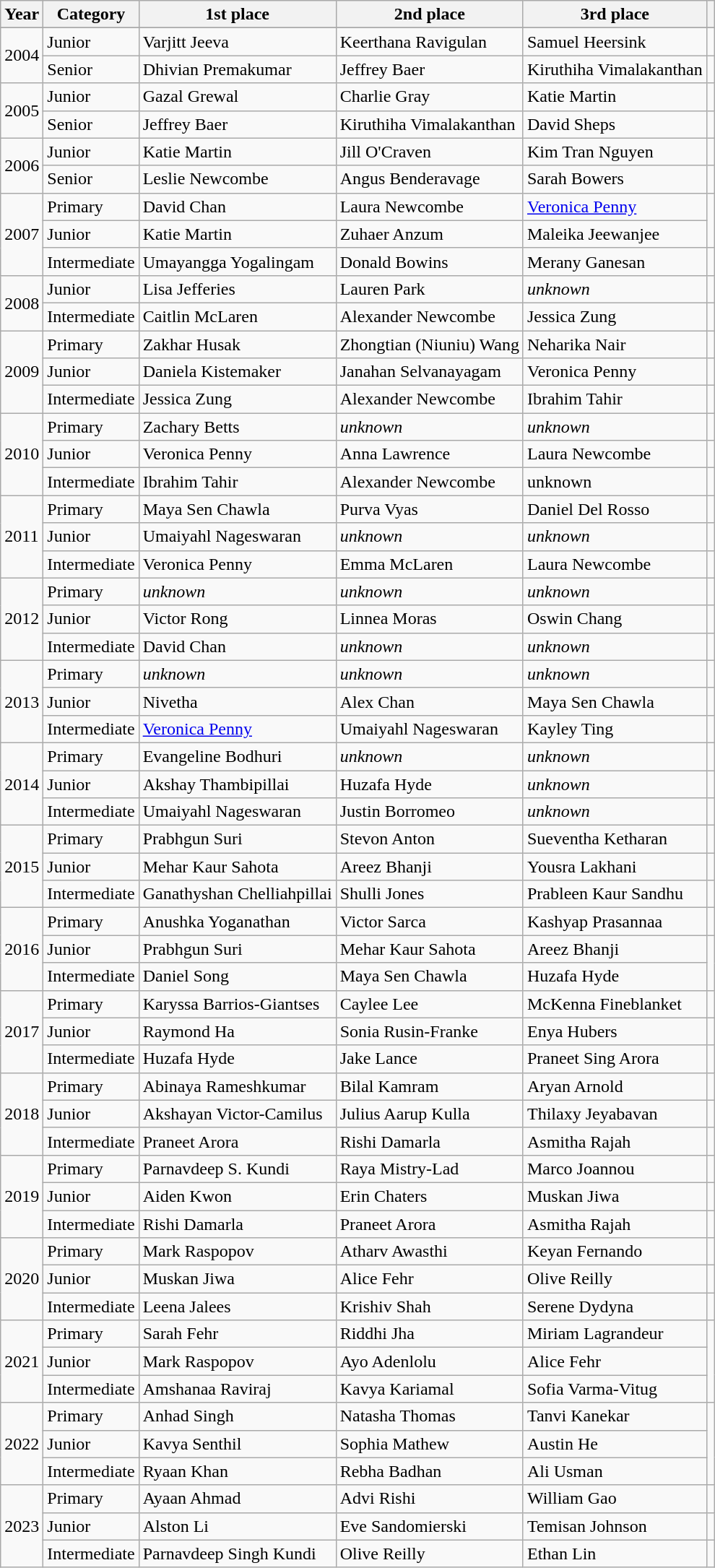<table class="wikitable">
<tr>
<th>Year</th>
<th>Category</th>
<th>1st place</th>
<th>2nd place</th>
<th>3rd place</th>
<th></th>
</tr>
<tr>
</tr>
<tr>
<td rowspan="2">2004</td>
<td>Junior</td>
<td>Varjitt Jeeva</td>
<td>Keerthana Ravigulan</td>
<td>Samuel Heersink</td>
<td></td>
</tr>
<tr>
<td>Senior</td>
<td>Dhivian Premakumar</td>
<td>Jeffrey Baer</td>
<td>Kiruthiha Vimalakanthan</td>
<td></td>
</tr>
<tr>
<td rowspan="2">2005</td>
<td>Junior</td>
<td>Gazal Grewal</td>
<td>Charlie Gray</td>
<td>Katie Martin</td>
<td></td>
</tr>
<tr>
<td>Senior</td>
<td>Jeffrey Baer</td>
<td>Kiruthiha Vimalakanthan</td>
<td>David Sheps</td>
<td></td>
</tr>
<tr>
<td rowspan="2">2006</td>
<td>Junior</td>
<td>Katie Martin</td>
<td>Jill O'Craven</td>
<td>Kim Tran Nguyen</td>
<td></td>
</tr>
<tr>
<td>Senior</td>
<td>Leslie Newcombe</td>
<td>Angus Benderavage</td>
<td>Sarah Bowers</td>
<td></td>
</tr>
<tr>
<td rowspan="3">2007</td>
<td>Primary</td>
<td>David Chan</td>
<td>Laura Newcombe</td>
<td><a href='#'>Veronica Penny</a></td>
<td rowspan="2"></td>
</tr>
<tr>
<td>Junior</td>
<td>Katie Martin</td>
<td>Zuhaer Anzum</td>
<td>Maleika Jeewanjee</td>
</tr>
<tr>
<td>Intermediate</td>
<td>Umayangga Yogalingam</td>
<td>Donald Bowins</td>
<td>Merany Ganesan</td>
<td></td>
</tr>
<tr>
<td rowspan="2">2008</td>
<td>Junior</td>
<td>Lisa Jefferies</td>
<td>Lauren Park</td>
<td><em>unknown</em></td>
<td></td>
</tr>
<tr>
<td>Intermediate</td>
<td>Caitlin McLaren</td>
<td>Alexander Newcombe</td>
<td>Jessica Zung</td>
<td></td>
</tr>
<tr>
<td rowspan="3">2009</td>
<td>Primary</td>
<td>Zakhar Husak</td>
<td>Zhongtian (Niuniu) Wang</td>
<td>Neharika Nair</td>
<td></td>
</tr>
<tr>
<td>Junior</td>
<td>Daniela Kistemaker</td>
<td>Janahan Selvanayagam</td>
<td>Veronica Penny</td>
<td></td>
</tr>
<tr>
<td>Intermediate</td>
<td>Jessica Zung</td>
<td>Alexander Newcombe</td>
<td>Ibrahim Tahir</td>
<td></td>
</tr>
<tr>
<td rowspan="3">2010</td>
<td>Primary</td>
<td>Zachary Betts</td>
<td><em>unknown</em></td>
<td><em>unknown</em></td>
<td></td>
</tr>
<tr>
<td>Junior</td>
<td>Veronica Penny</td>
<td>Anna Lawrence</td>
<td>Laura Newcombe</td>
<td></td>
</tr>
<tr>
<td>Intermediate</td>
<td>Ibrahim Tahir</td>
<td>Alexander Newcombe</td>
<td>unknown</td>
<td></td>
</tr>
<tr>
<td rowspan="3">2011</td>
<td>Primary</td>
<td>Maya Sen Chawla</td>
<td>Purva Vyas</td>
<td>Daniel Del Rosso</td>
<td></td>
</tr>
<tr>
<td>Junior</td>
<td>Umaiyahl Nageswaran</td>
<td><em>unknown</em></td>
<td><em>unknown</em></td>
<td></td>
</tr>
<tr>
<td>Intermediate</td>
<td>Veronica Penny</td>
<td>Emma McLaren</td>
<td>Laura Newcombe</td>
<td></td>
</tr>
<tr>
<td rowspan="3">2012</td>
<td>Primary</td>
<td><em>unknown</em></td>
<td><em>unknown</em></td>
<td><em>unknown</em></td>
<td></td>
</tr>
<tr>
<td>Junior</td>
<td>Victor Rong</td>
<td>Linnea Moras</td>
<td>Oswin Chang</td>
<td></td>
</tr>
<tr>
<td>Intermediate</td>
<td>David Chan</td>
<td><em>unknown</em></td>
<td><em>unknown</em></td>
<td></td>
</tr>
<tr>
<td rowspan="3">2013</td>
<td>Primary</td>
<td><em>unknown</em></td>
<td><em>unknown</em></td>
<td><em>unknown</em></td>
<td></td>
</tr>
<tr>
<td>Junior</td>
<td>Nivetha</td>
<td>Alex Chan</td>
<td>Maya Sen Chawla</td>
<td></td>
</tr>
<tr>
<td>Intermediate</td>
<td><a href='#'>Veronica Penny</a></td>
<td>Umaiyahl Nageswaran</td>
<td>Kayley Ting</td>
<td></td>
</tr>
<tr>
<td rowspan="3">2014</td>
<td>Primary</td>
<td>Evangeline Bodhuri</td>
<td><em>unknown</em></td>
<td><em>unknown</em></td>
<td></td>
</tr>
<tr>
<td>Junior</td>
<td>Akshay Thambipillai</td>
<td>Huzafa Hyde</td>
<td><em>unknown</em></td>
<td></td>
</tr>
<tr>
<td>Intermediate</td>
<td>Umaiyahl Nageswaran</td>
<td>Justin Borromeo</td>
<td><em>unknown</em></td>
<td></td>
</tr>
<tr>
<td rowspan="3">2015</td>
<td>Primary</td>
<td>Prabhgun Suri</td>
<td>Stevon Anton</td>
<td>Sueventha Ketharan</td>
<td></td>
</tr>
<tr>
<td>Junior</td>
<td>Mehar Kaur Sahota</td>
<td>Areez Bhanji</td>
<td>Yousra Lakhani</td>
<td></td>
</tr>
<tr>
<td>Intermediate</td>
<td>Ganathyshan Chelliahpillai</td>
<td>Shulli Jones</td>
<td>Prableen Kaur Sandhu</td>
<td></td>
</tr>
<tr>
<td rowspan="3">2016</td>
<td>Primary</td>
<td>Anushka Yoganathan</td>
<td>Victor Sarca</td>
<td>Kashyap Prasannaa</td>
<td></td>
</tr>
<tr>
<td>Junior</td>
<td>Prabhgun Suri</td>
<td>Mehar Kaur Sahota</td>
<td>Areez Bhanji</td>
<td rowspan="2"></td>
</tr>
<tr>
<td>Intermediate</td>
<td>Daniel Song</td>
<td>Maya Sen Chawla</td>
<td>Huzafa Hyde</td>
</tr>
<tr>
<td rowspan="3">2017</td>
<td>Primary</td>
<td>Karyssa Barrios-Giantses</td>
<td>Caylee Lee</td>
<td>McKenna Fineblanket</td>
<td></td>
</tr>
<tr>
<td>Junior</td>
<td>Raymond Ha</td>
<td>Sonia Rusin-Franke</td>
<td>Enya Hubers</td>
<td></td>
</tr>
<tr>
<td>Intermediate</td>
<td>Huzafa Hyde</td>
<td>Jake Lance</td>
<td>Praneet Sing Arora</td>
<td></td>
</tr>
<tr>
<td rowspan="3">2018</td>
<td>Primary</td>
<td>Abinaya Rameshkumar</td>
<td>Bilal Kamram</td>
<td>Aryan Arnold</td>
<td></td>
</tr>
<tr>
<td>Junior</td>
<td>Akshayan Victor-Camilus</td>
<td>Julius Aarup Kulla</td>
<td>Thilaxy Jeyabavan</td>
<td></td>
</tr>
<tr>
<td>Intermediate</td>
<td>Praneet Arora</td>
<td>Rishi Damarla</td>
<td>Asmitha Rajah</td>
<td></td>
</tr>
<tr>
<td rowspan="3">2019</td>
<td>Primary</td>
<td>Parnavdeep S. Kundi</td>
<td>Raya Mistry-Lad</td>
<td>Marco Joannou</td>
<td></td>
</tr>
<tr>
<td>Junior</td>
<td>Aiden Kwon</td>
<td>Erin Chaters</td>
<td>Muskan Jiwa</td>
<td></td>
</tr>
<tr>
<td>Intermediate</td>
<td>Rishi Damarla</td>
<td>Praneet Arora</td>
<td>Asmitha Rajah</td>
<td></td>
</tr>
<tr>
<td rowspan="3">2020</td>
<td>Primary</td>
<td>Mark Raspopov</td>
<td>Atharv Awasthi</td>
<td>Keyan Fernando</td>
<td></td>
</tr>
<tr>
<td>Junior</td>
<td>Muskan Jiwa</td>
<td>Alice Fehr</td>
<td>Olive Reilly</td>
<td></td>
</tr>
<tr>
<td>Intermediate</td>
<td>Leena Jalees</td>
<td>Krishiv Shah</td>
<td>Serene Dydyna</td>
<td></td>
</tr>
<tr>
<td rowspan="3">2021</td>
<td>Primary</td>
<td>Sarah Fehr</td>
<td>Riddhi Jha</td>
<td>Miriam Lagrandeur</td>
<td rowspan="3"></td>
</tr>
<tr>
<td>Junior</td>
<td>Mark Raspopov</td>
<td>Ayo Adenlolu</td>
<td>Alice Fehr</td>
</tr>
<tr>
<td>Intermediate</td>
<td>Amshanaa Raviraj</td>
<td>Kavya Kariamal</td>
<td>Sofia Varma-Vitug</td>
</tr>
<tr>
<td rowspan="3">2022</td>
<td>Primary</td>
<td>Anhad Singh</td>
<td>Natasha Thomas</td>
<td>Tanvi Kanekar</td>
<td rowspan="3"></td>
</tr>
<tr>
<td>Junior</td>
<td>Kavya Senthil</td>
<td>Sophia Mathew</td>
<td>Austin He</td>
</tr>
<tr>
<td>Intermediate</td>
<td>Ryaan Khan</td>
<td>Rebha Badhan</td>
<td>Ali Usman</td>
</tr>
<tr>
<td rowspan="3">2023</td>
<td>Primary</td>
<td>Ayaan Ahmad</td>
<td>Advi Rishi</td>
<td>William Gao</td>
<td></td>
</tr>
<tr>
<td>Junior</td>
<td>Alston Li</td>
<td>Eve Sandomierski</td>
<td>Temisan Johnson</td>
<td></td>
</tr>
<tr>
<td>Intermediate</td>
<td>Parnavdeep Singh Kundi</td>
<td>Olive Reilly</td>
<td>Ethan Lin</td>
<td></td>
</tr>
</table>
